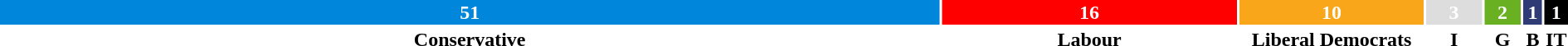<table style="width:100%; text-align:center;">
<tr style="color:white;">
<td style="background:#0087DC; width:60.71%;"><strong>51</strong></td>
<td style="background:red; width:19.05%;"><strong>16</strong></td>
<td style="background:#FAA61A; width:11.91%;"><strong>10</strong></td>
<td style="background:#DDDDDD; width:3.57%;"><strong>3</strong></td>
<td style="background:#6AB023; width:2.38%;"><strong>2</strong></td>
<td style="background:#2e3b74; width:1.19%;"><strong>1</strong></td>
<td style="background:black; width:1.19%;"><strong>1</strong></td>
</tr>
<tr>
<td><span><strong>Conservative</strong></span></td>
<td><span><strong>Labour</strong></span></td>
<td><span><strong>Liberal Democrats</strong></span></td>
<td><span><strong>I</strong></span></td>
<td><span><strong>G</strong></span></td>
<td><span><strong>B</strong></span></td>
<td><span><strong>IT</strong></span></td>
</tr>
</table>
